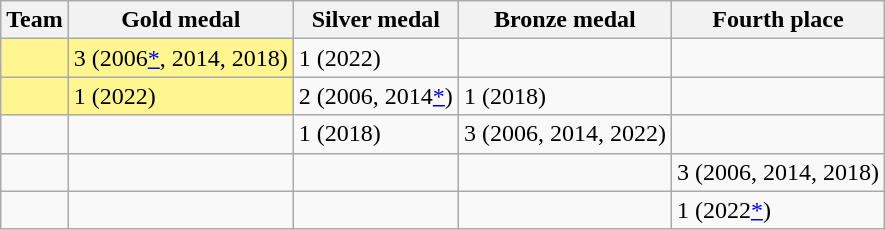<table class="wikitable sortable">
<tr>
<th>Team</th>
<th>Gold medal</th>
<th>Silver medal</th>
<th>Bronze medal</th>
<th>Fourth place</th>
</tr>
<tr>
<td bgcolor=#FFF68F></td>
<td bgcolor=#FFF68F>3 (2006<a href='#'>*</a>, 2014, 2018)</td>
<td>1 (2022)</td>
<td></td>
<td></td>
</tr>
<tr>
<td bgcolor=#FFF68F></td>
<td bgcolor=#FFF68F>1 (2022)</td>
<td>2 (2006, 2014<a href='#'>*</a>)</td>
<td>1 (2018)</td>
<td></td>
</tr>
<tr>
<td></td>
<td></td>
<td>1 (2018)</td>
<td>3 (2006, 2014, 2022)</td>
<td></td>
</tr>
<tr>
<td></td>
<td></td>
<td></td>
<td></td>
<td>3 (2006, 2014, 2018)</td>
</tr>
<tr>
<td></td>
<td></td>
<td></td>
<td></td>
<td>1 (2022<a href='#'>*</a>)</td>
</tr>
</table>
